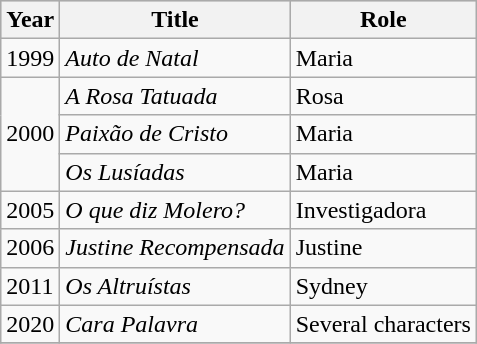<table class="wikitable">
<tr style="background:#ccc;">
<th>Year</th>
<th>Title</th>
<th>Role</th>
</tr>
<tr>
<td>1999</td>
<td><em>Auto de Natal</em></td>
<td>Maria</td>
</tr>
<tr>
<td rowspan="3">2000</td>
<td><em>A Rosa Tatuada</em></td>
<td>Rosa</td>
</tr>
<tr>
<td><em>Paixão de Cristo</em></td>
<td>Maria</td>
</tr>
<tr>
<td><em>Os Lusíadas</em></td>
<td>Maria</td>
</tr>
<tr>
<td>2005</td>
<td><em>O que diz Molero?</em></td>
<td>Investigadora</td>
</tr>
<tr>
<td>2006</td>
<td><em>Justine Recompensada</em></td>
<td>Justine</td>
</tr>
<tr>
<td>2011</td>
<td><em>Os Altruístas</em></td>
<td>Sydney</td>
</tr>
<tr>
<td>2020</td>
<td><em>Cara Palavra</em></td>
<td>Several characters</td>
</tr>
<tr>
</tr>
</table>
